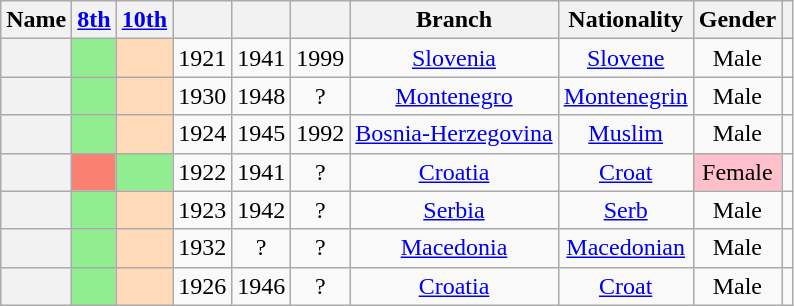<table class="wikitable sortable" style=text-align:center>
<tr>
<th scope="col">Name</th>
<th scope="col"><a href='#'>8th</a></th>
<th scope="col"><a href='#'>10th</a></th>
<th scope="col"></th>
<th scope="col"></th>
<th scope="col"></th>
<th scope="col">Branch</th>
<th scope="col">Nationality</th>
<th scope="col">Gender</th>
<th scope="col" class="unsortable"></th>
</tr>
<tr>
<th align="center" scope="row" style="font-weight:normal;"></th>
<td bgcolor = LightGreen></td>
<td bgcolor = PeachPuff></td>
<td>1921</td>
<td>1941</td>
<td>1999</td>
<td><a href='#'>Slovenia</a></td>
<td><a href='#'>Slovene</a></td>
<td>Male</td>
<td></td>
</tr>
<tr>
<th align="center" scope="row" style="font-weight:normal;"></th>
<td bgcolor = LightGreen></td>
<td bgcolor = PeachPuff></td>
<td>1930</td>
<td>1948</td>
<td>?</td>
<td><a href='#'>Montenegro</a></td>
<td><a href='#'>Montenegrin</a></td>
<td>Male</td>
<td></td>
</tr>
<tr>
<th align="center" scope="row" style="font-weight:normal;"></th>
<td bgcolor = LightGreen></td>
<td bgcolor = PeachPuff></td>
<td>1924</td>
<td>1945</td>
<td>1992</td>
<td><a href='#'>Bosnia-Herzegovina</a></td>
<td><a href='#'>Muslim</a></td>
<td>Male</td>
<td></td>
</tr>
<tr>
<th align="center" scope="row" style="font-weight:normal;"></th>
<td bgcolor = Salmon></td>
<td bgcolor = LightGreen></td>
<td>1922</td>
<td>1941</td>
<td>?</td>
<td><a href='#'>Croatia</a></td>
<td><a href='#'>Croat</a></td>
<td style="background: Pink">Female</td>
<td></td>
</tr>
<tr>
<th align="center" scope="row" style="font-weight:normal;"></th>
<td bgcolor = LightGreen></td>
<td bgcolor = PeachPuff></td>
<td>1923</td>
<td>1942</td>
<td>?</td>
<td><a href='#'>Serbia</a></td>
<td><a href='#'>Serb</a></td>
<td>Male</td>
<td></td>
</tr>
<tr>
<th align="center" scope="row" style="font-weight:normal;"></th>
<td bgcolor = LightGreen></td>
<td bgcolor = PeachPuff></td>
<td>1932</td>
<td>?</td>
<td>?</td>
<td><a href='#'>Macedonia</a></td>
<td><a href='#'>Macedonian</a></td>
<td>Male</td>
<td></td>
</tr>
<tr>
<th align="center" scope="row" style="font-weight:normal;"></th>
<td bgcolor = LightGreen></td>
<td bgcolor = PeachPuff></td>
<td>1926</td>
<td>1946</td>
<td>?</td>
<td><a href='#'>Croatia</a></td>
<td><a href='#'>Croat</a></td>
<td>Male</td>
<td></td>
</tr>
</table>
